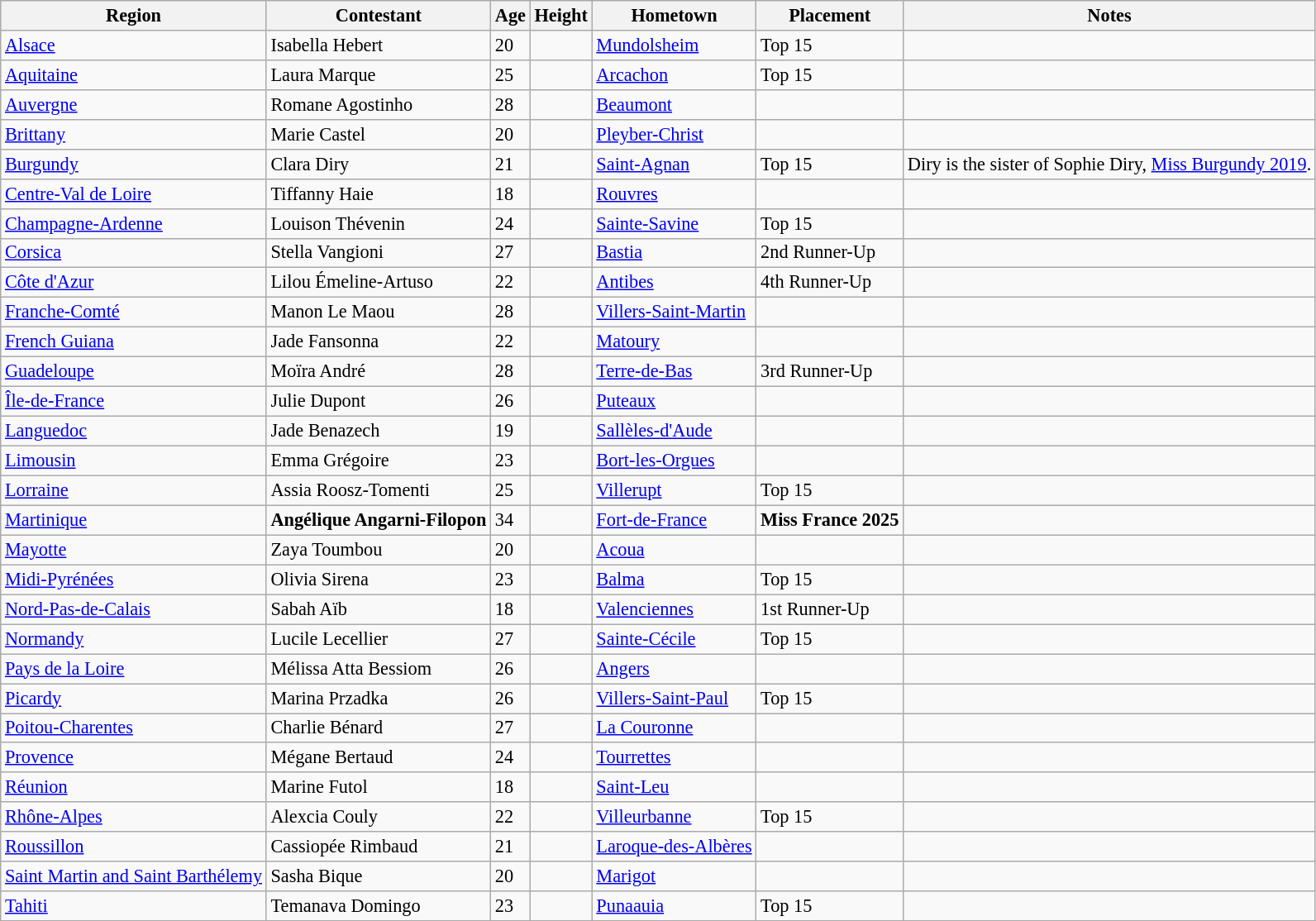<table class="wikitable sortable" style="font-size: 93%;">
<tr>
<th>Region</th>
<th>Contestant</th>
<th>Age</th>
<th>Height</th>
<th>Hometown</th>
<th>Placement</th>
<th>Notes</th>
</tr>
<tr>
<td><a href='#'>Alsace</a></td>
<td>Isabella Hebert</td>
<td>20</td>
<td></td>
<td><a href='#'>Mundolsheim</a></td>
<td>Top 15</td>
<td></td>
</tr>
<tr>
<td><a href='#'>Aquitaine</a></td>
<td>Laura Marque</td>
<td>25</td>
<td></td>
<td><a href='#'>Arcachon</a></td>
<td>Top 15</td>
<td></td>
</tr>
<tr>
<td><a href='#'>Auvergne</a></td>
<td>Romane Agostinho</td>
<td>28</td>
<td></td>
<td><a href='#'>Beaumont</a></td>
<td></td>
<td></td>
</tr>
<tr>
<td><a href='#'>Brittany</a></td>
<td>Marie Castel</td>
<td>20</td>
<td></td>
<td><a href='#'>Pleyber-Christ</a></td>
<td></td>
<td></td>
</tr>
<tr>
<td><a href='#'>Burgundy</a></td>
<td>Clara Diry</td>
<td>21</td>
<td></td>
<td><a href='#'>Saint-Agnan</a></td>
<td>Top 15</td>
<td>Diry is the sister of Sophie Diry, <a href='#'>Miss Burgundy 2019</a>.</td>
</tr>
<tr>
<td><a href='#'>Centre-Val de Loire</a></td>
<td>Tiffanny Haie</td>
<td>18</td>
<td></td>
<td><a href='#'>Rouvres</a></td>
<td></td>
<td></td>
</tr>
<tr>
<td><a href='#'>Champagne-Ardenne</a></td>
<td>Louison Thévenin</td>
<td>24</td>
<td></td>
<td><a href='#'>Sainte-Savine</a></td>
<td>Top 15</td>
<td></td>
</tr>
<tr>
<td><a href='#'>Corsica</a></td>
<td>Stella Vangioni</td>
<td>27</td>
<td></td>
<td><a href='#'>Bastia</a></td>
<td>2nd Runner-Up</td>
<td></td>
</tr>
<tr>
<td><a href='#'>Côte d'Azur</a></td>
<td>Lilou Émeline-Artuso</td>
<td>22</td>
<td></td>
<td><a href='#'>Antibes</a></td>
<td>4th Runner-Up</td>
<td></td>
</tr>
<tr>
<td><a href='#'>Franche-Comté</a></td>
<td>Manon Le Maou</td>
<td>28</td>
<td></td>
<td><a href='#'>Villers-Saint-Martin</a></td>
<td></td>
<td></td>
</tr>
<tr>
<td><a href='#'>French Guiana</a></td>
<td>Jade Fansonna</td>
<td>22</td>
<td></td>
<td><a href='#'>Matoury</a></td>
<td></td>
<td></td>
</tr>
<tr>
<td><a href='#'>Guadeloupe</a></td>
<td>Moïra André</td>
<td>28</td>
<td></td>
<td><a href='#'>Terre-de-Bas</a></td>
<td>3rd Runner-Up</td>
<td></td>
</tr>
<tr>
<td><a href='#'>Île-de-France</a></td>
<td>Julie Dupont</td>
<td>26</td>
<td></td>
<td><a href='#'>Puteaux</a></td>
<td></td>
<td></td>
</tr>
<tr>
<td><a href='#'>Languedoc</a></td>
<td>Jade Benazech</td>
<td>19</td>
<td></td>
<td><a href='#'>Sallèles-d'Aude</a></td>
<td></td>
<td></td>
</tr>
<tr>
<td><a href='#'>Limousin</a></td>
<td>Emma Grégoire</td>
<td>23</td>
<td></td>
<td><a href='#'>Bort-les-Orgues</a></td>
<td></td>
<td></td>
</tr>
<tr>
<td><a href='#'>Lorraine</a></td>
<td>Assia Roosz-Tomenti</td>
<td>25</td>
<td></td>
<td><a href='#'>Villerupt</a></td>
<td>Top 15</td>
<td></td>
</tr>
<tr>
<td><a href='#'>Martinique</a></td>
<td><strong>Angélique Angarni-Filopon</strong></td>
<td>34</td>
<td></td>
<td><a href='#'>Fort-de-France</a></td>
<td><strong>Miss France 2025</strong></td>
<td></td>
</tr>
<tr>
<td><a href='#'>Mayotte</a></td>
<td>Zaya Toumbou</td>
<td>20</td>
<td></td>
<td><a href='#'>Acoua</a></td>
<td></td>
<td></td>
</tr>
<tr>
<td><a href='#'>Midi-Pyrénées</a></td>
<td>Olivia Sirena</td>
<td>23</td>
<td></td>
<td><a href='#'>Balma</a></td>
<td>Top 15</td>
<td></td>
</tr>
<tr>
<td><a href='#'>Nord-Pas-de-Calais</a></td>
<td>Sabah Aïb</td>
<td>18</td>
<td></td>
<td><a href='#'>Valenciennes</a></td>
<td>1st Runner-Up</td>
<td></td>
</tr>
<tr>
<td><a href='#'>Normandy</a></td>
<td>Lucile Lecellier</td>
<td>27</td>
<td></td>
<td><a href='#'>Sainte-Cécile</a></td>
<td>Top 15</td>
<td></td>
</tr>
<tr>
<td><a href='#'>Pays de la Loire</a></td>
<td>Mélissa Atta Bessiom</td>
<td>26</td>
<td></td>
<td><a href='#'>Angers</a></td>
<td></td>
<td></td>
</tr>
<tr>
<td><a href='#'>Picardy</a></td>
<td>Marina Przadka</td>
<td>26</td>
<td></td>
<td><a href='#'>Villers-Saint-Paul</a></td>
<td>Top 15</td>
<td></td>
</tr>
<tr>
<td><a href='#'>Poitou-Charentes</a></td>
<td>Charlie Bénard</td>
<td>27</td>
<td></td>
<td><a href='#'>La Couronne</a></td>
<td></td>
<td></td>
</tr>
<tr>
<td><a href='#'>Provence</a></td>
<td>Mégane Bertaud</td>
<td>24</td>
<td></td>
<td><a href='#'>Tourrettes</a></td>
<td></td>
<td></td>
</tr>
<tr>
<td><a href='#'>Réunion</a></td>
<td>Marine Futol</td>
<td>18</td>
<td></td>
<td><a href='#'>Saint-Leu</a></td>
<td></td>
<td></td>
</tr>
<tr>
<td><a href='#'>Rhône-Alpes</a></td>
<td>Alexcia Couly</td>
<td>22</td>
<td></td>
<td><a href='#'>Villeurbanne</a></td>
<td>Top 15</td>
<td></td>
</tr>
<tr>
<td><a href='#'>Roussillon</a></td>
<td>Cassiopée Rimbaud</td>
<td>21</td>
<td></td>
<td><a href='#'>Laroque-des-Albères</a></td>
<td></td>
<td></td>
</tr>
<tr>
<td><a href='#'>Saint Martin and Saint Barthélemy</a></td>
<td>Sasha Bique</td>
<td>20</td>
<td></td>
<td><a href='#'>Marigot</a></td>
<td></td>
<td></td>
</tr>
<tr>
<td><a href='#'>Tahiti</a></td>
<td>Temanava Domingo</td>
<td>23</td>
<td></td>
<td><a href='#'>Punaauia</a></td>
<td>Top 15</td>
<td></td>
</tr>
<tr>
</tr>
</table>
